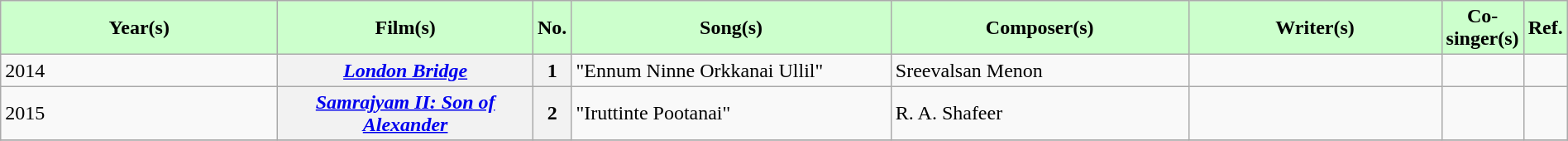<table class="wikitable plainrowheaders" style="width:100%;" textcolor:#000;">
<tr style="background:#cfc; text-align:center;">
<td scope="col" style="width:20%;"><strong>Year(s)</strong></td>
<td scope="col" style="width:18%;"><strong>Film(s)</strong></td>
<td><strong>No.</strong></td>
<td scope="col" style="width:23%;"><strong>Song(s)</strong></td>
<td scope="col" style="width:21%;"><strong>Composer(s)</strong></td>
<td scope="col" style="width:21%;"><strong>Writer(s)</strong></td>
<td scope="col" style="width:21%;"><strong>Co-singer(s)</strong></td>
<td scope="col" style="width:1%;"><strong>Ref.</strong></td>
</tr>
<tr>
<td>2014</td>
<th><em><a href='#'>London Bridge</a></em></th>
<th>1</th>
<td>"Ennum Ninne Orkkanai Ullil"</td>
<td>Sreevalsan Menon</td>
<td></td>
<td></td>
<td></td>
</tr>
<tr>
<td>2015</td>
<th><em><a href='#'>Samrajyam II: Son of Alexander</a></em></th>
<th>2</th>
<td>"Iruttinte Pootanai"</td>
<td>R. A. Shafeer</td>
<td></td>
<td></td>
<td></td>
</tr>
<tr>
</tr>
</table>
